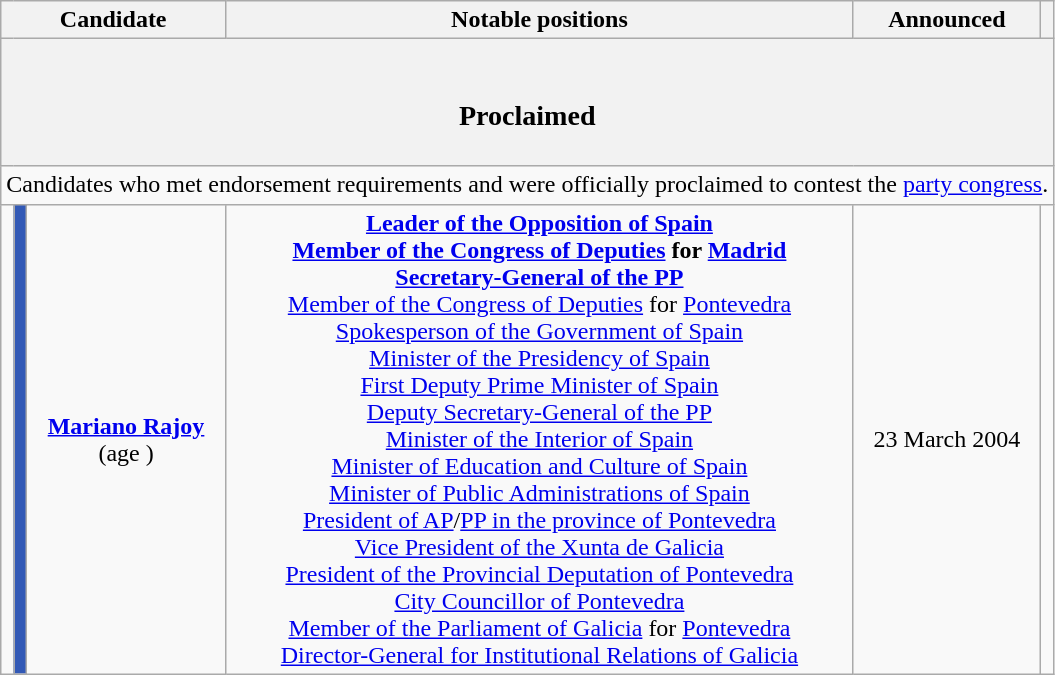<table class="wikitable" style="text-align:center;">
<tr>
<th colspan="3">Candidate</th>
<th>Notable positions</th>
<th>Announced</th>
<th></th>
</tr>
<tr>
<th colspan="6"><br><h3>Proclaimed</h3></th>
</tr>
<tr>
<td colspan="6">Candidates who met endorsement requirements and were officially proclaimed to contest the <a href='#'>party congress</a>.</td>
</tr>
<tr>
<td></td>
<td width="1px" style="color:inherit;background:#3259B6;"></td>
<td><strong><a href='#'>Mariano Rajoy</a></strong><br>(age )</td>
<td><strong><a href='#'>Leader of the Opposition of Spain</a> <br><a href='#'>Member of the Congress of Deputies</a> for <a href='#'>Madrid</a> <br><a href='#'>Secretary-General of the PP</a> </strong><br><a href='#'>Member of the Congress of Deputies</a> for <a href='#'>Pontevedra</a> <br><a href='#'>Spokesperson of the Government of Spain</a> <br><a href='#'>Minister of the Presidency of Spain</a> <br><a href='#'>First Deputy Prime Minister of Spain</a> <br><a href='#'>Deputy Secretary-General of the PP</a> <br><a href='#'>Minister of the Interior of Spain</a> <br><a href='#'>Minister of Education and Culture of Spain</a> <br><a href='#'>Minister of Public Administrations of Spain</a> <br><a href='#'>President of AP</a>/<a href='#'>PP in the province of Pontevedra</a> <br><a href='#'>Vice President of the Xunta de Galicia</a> <br><a href='#'>President of the Provincial Deputation of Pontevedra</a> <br><a href='#'>City Councillor of Pontevedra</a> <br><a href='#'>Member of the Parliament of Galicia</a> for <a href='#'>Pontevedra</a> <br><a href='#'>Director-General for Institutional Relations of Galicia</a> </td>
<td>23 March 2004</td>
<td><br><br><br></td>
</tr>
</table>
